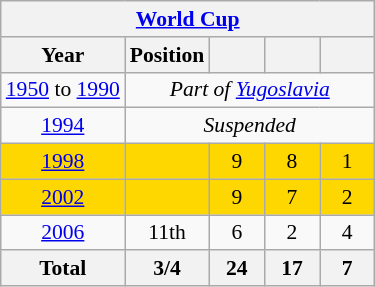<table class="wikitable" style="text-align: center;font-size:90%;">
<tr>
<th colspan=5><a href='#'>World Cup</a></th>
</tr>
<tr>
<th>Year</th>
<th>Position</th>
<th width=30></th>
<th width=30></th>
<th width=30></th>
</tr>
<tr>
<td><a href='#'>1950</a> to <a href='#'>1990</a></td>
<td colspan=4><em>Part of <a href='#'>Yugoslavia</a></em></td>
</tr>
<tr>
<td> <a href='#'>1994</a></td>
<td colspan=4><em>Suspended</em></td>
</tr>
<tr>
<td style="background:gold;"> <a href='#'>1998</a></td>
<td style="background:gold;"></td>
<td style="background:gold;">9</td>
<td style="background:gold;">8</td>
<td style="background:gold;">1</td>
</tr>
<tr>
<td style="background:gold;"> <a href='#'>2002</a></td>
<td style="background:gold;"></td>
<td style="background:gold;">9</td>
<td style="background:gold;">7</td>
<td style="background:gold;">2</td>
</tr>
<tr>
<td> <a href='#'>2006</a></td>
<td>11th</td>
<td>6</td>
<td>2</td>
<td>4</td>
</tr>
<tr>
<th>Total</th>
<th>3/4</th>
<th>24</th>
<th>17</th>
<th>7</th>
</tr>
</table>
